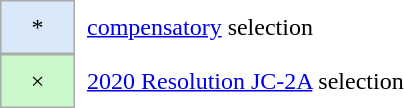<table border=0 cellspacing="0" cellpadding="8">
<tr>
<td style="background:#d9e9f9; border:1px solid #aaa; width:2em; text-align:center;">*</td>
<td><a href='#'>compensatory</a> selection</td>
<td></td>
</tr>
<tr>
<td style="background-color:#ccf9cc; border:1px solid #aaaaaa; width:2em;" align=center>×</td>
<td><a href='#'>2020 Resolution JC-2A</a> selection<br></td>
</tr>
</table>
